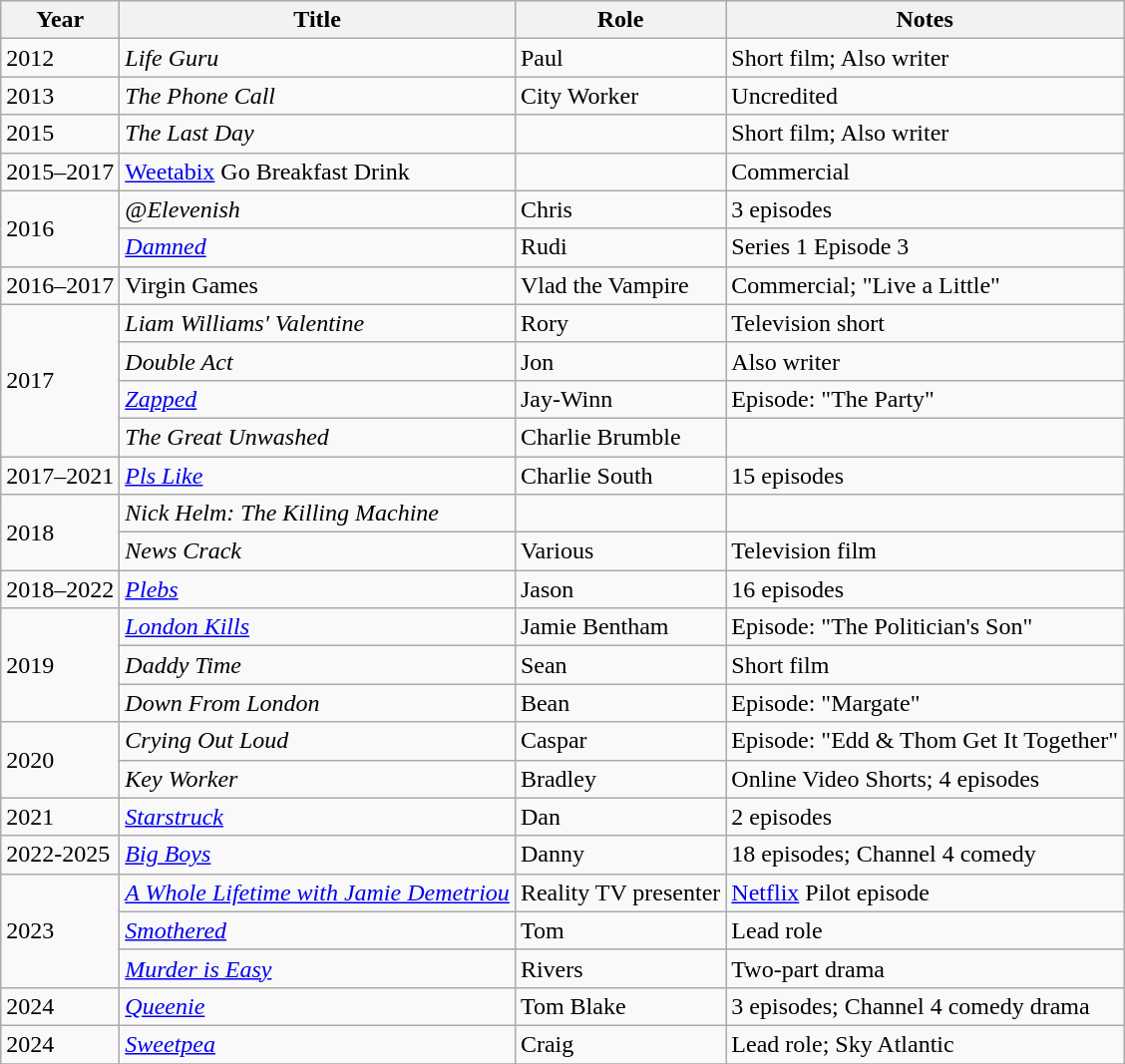<table class="wikitable">
<tr>
<th>Year</th>
<th>Title</th>
<th>Role</th>
<th>Notes</th>
</tr>
<tr>
<td>2012</td>
<td><em>Life Guru</em></td>
<td>Paul</td>
<td>Short film; Also writer</td>
</tr>
<tr>
<td>2013</td>
<td><em>The Phone Call</em></td>
<td>City Worker</td>
<td>Uncredited</td>
</tr>
<tr>
<td>2015</td>
<td><em>The Last Day</em></td>
<td></td>
<td>Short film; Also writer</td>
</tr>
<tr>
<td>2015–2017</td>
<td><a href='#'>Weetabix</a> Go Breakfast Drink</td>
<td></td>
<td>Commercial</td>
</tr>
<tr>
<td rowspan="2">2016</td>
<td><em>@Elevenish</em></td>
<td>Chris</td>
<td>3 episodes</td>
</tr>
<tr>
<td><em><a href='#'>Damned</a></em></td>
<td>Rudi</td>
<td>Series 1 Episode 3</td>
</tr>
<tr>
<td>2016–2017</td>
<td>Virgin Games</td>
<td>Vlad the Vampire</td>
<td>Commercial; "Live a Little"</td>
</tr>
<tr>
<td rowspan="4">2017</td>
<td><em>Liam Williams' Valentine</em></td>
<td>Rory</td>
<td>Television short</td>
</tr>
<tr>
<td><em>Double Act</em></td>
<td>Jon</td>
<td>Also writer</td>
</tr>
<tr>
<td><em><a href='#'>Zapped</a></em></td>
<td>Jay-Winn</td>
<td>Episode: "The Party"</td>
</tr>
<tr>
<td><em>The Great Unwashed</em></td>
<td>Charlie Brumble</td>
<td></td>
</tr>
<tr>
<td>2017–2021</td>
<td><em><a href='#'>Pls Like</a></em></td>
<td>Charlie South</td>
<td>15 episodes</td>
</tr>
<tr>
<td rowspan="2">2018</td>
<td><em>Nick Helm: The Killing Machine</em></td>
<td></td>
<td></td>
</tr>
<tr>
<td><em>News Crack</em></td>
<td>Various</td>
<td>Television film</td>
</tr>
<tr>
<td>2018–2022</td>
<td><em><a href='#'> Plebs</a></em></td>
<td>Jason</td>
<td>16 episodes</td>
</tr>
<tr>
<td rowspan="3">2019</td>
<td><em><a href='#'>London Kills</a></em></td>
<td>Jamie Bentham</td>
<td>Episode: "The Politician's Son"</td>
</tr>
<tr>
<td><em>Daddy Time</em></td>
<td>Sean</td>
<td>Short film</td>
</tr>
<tr>
<td><em>Down From London</em></td>
<td>Bean</td>
<td>Episode: "Margate"</td>
</tr>
<tr>
<td rowspan="2">2020</td>
<td><em>Crying Out Loud</em></td>
<td>Caspar</td>
<td>Episode: "Edd & Thom Get It Together"</td>
</tr>
<tr>
<td><em>Key Worker</em></td>
<td>Bradley</td>
<td>Online Video Shorts; 4 episodes</td>
</tr>
<tr>
<td>2021</td>
<td><em><a href='#'>Starstruck</a></em></td>
<td>Dan</td>
<td>2 episodes</td>
</tr>
<tr>
<td>2022-2025</td>
<td><em><a href='#'>Big Boys</a></em></td>
<td>Danny</td>
<td>18 episodes; Channel 4 comedy</td>
</tr>
<tr>
<td rowspan="3">2023</td>
<td><em><a href='#'>A Whole Lifetime with Jamie Demetriou</a></em></td>
<td>Reality TV presenter</td>
<td><a href='#'>Netflix</a> Pilot episode</td>
</tr>
<tr>
<td><em><a href='#'>Smothered</a></em></td>
<td>Tom</td>
<td>Lead role</td>
</tr>
<tr>
<td><em><a href='#'>Murder is Easy</a></em></td>
<td>Rivers</td>
<td>Two-part drama</td>
</tr>
<tr>
<td>2024</td>
<td><em><a href='#'>Queenie</a></em></td>
<td>Tom Blake</td>
<td>3 episodes; Channel 4 comedy drama</td>
</tr>
<tr>
<td>2024</td>
<td><em><a href='#'>Sweetpea</a></em></td>
<td>Craig</td>
<td>Lead role; Sky Atlantic</td>
</tr>
<tr>
</tr>
</table>
